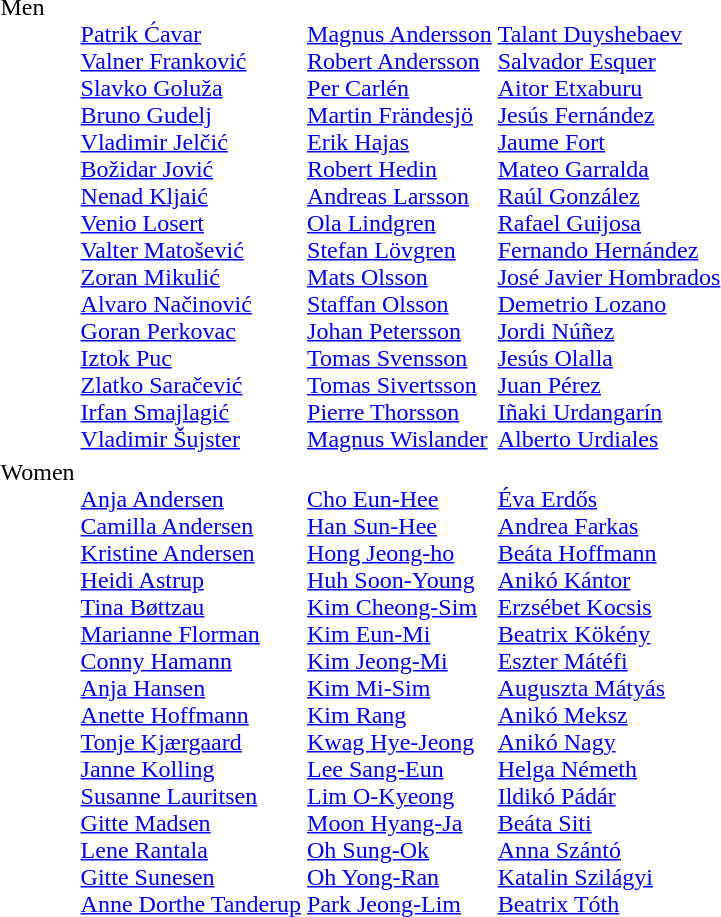<table>
<tr valign="top">
<td>Men <br></td>
<td><br><a href='#'>Patrik Ćavar</a><br><a href='#'>Valner Franković</a><br><a href='#'>Slavko Goluža</a><br><a href='#'>Bruno Gudelj</a><br><a href='#'>Vladimir Jelčić</a><br><a href='#'>Božidar Jović</a><br><a href='#'>Nenad Kljaić</a><br><a href='#'>Venio Losert</a><br><a href='#'>Valter Matošević</a><br><a href='#'>Zoran Mikulić</a><br><a href='#'>Alvaro Načinović</a><br><a href='#'>Goran Perkovac</a><br><a href='#'>Iztok Puc</a><br><a href='#'>Zlatko Saračević</a><br><a href='#'>Irfan Smajlagić</a><br><a href='#'>Vladimir Šujster</a></td>
<td><br><a href='#'>Magnus Andersson</a><br><a href='#'>Robert Andersson</a><br><a href='#'>Per Carlén</a><br><a href='#'>Martin Frändesjö</a><br><a href='#'>Erik Hajas</a><br><a href='#'>Robert Hedin</a><br><a href='#'>Andreas Larsson</a><br><a href='#'>Ola Lindgren</a><br><a href='#'>Stefan Lövgren</a><br><a href='#'>Mats Olsson</a><br><a href='#'>Staffan Olsson</a><br><a href='#'>Johan Petersson</a><br><a href='#'>Tomas Svensson</a><br><a href='#'>Tomas Sivertsson</a><br><a href='#'>Pierre Thorsson</a><br><a href='#'>Magnus Wislander</a></td>
<td><br><a href='#'>Talant Duyshebaev</a><br><a href='#'>Salvador Esquer</a><br><a href='#'>Aitor Etxaburu</a><br><a href='#'>Jesús Fernández</a><br><a href='#'>Jaume Fort</a><br><a href='#'>Mateo Garralda</a><br><a href='#'>Raúl González</a><br><a href='#'>Rafael Guijosa</a><br><a href='#'>Fernando Hernández</a><br><a href='#'>José Javier Hombrados</a><br><a href='#'>Demetrio Lozano</a><br><a href='#'>Jordi Núñez</a><br><a href='#'>Jesús Olalla</a><br><a href='#'>Juan Pérez</a><br><a href='#'>Iñaki Urdangarín</a><br><a href='#'>Alberto Urdiales</a></td>
</tr>
<tr valign="top">
<td>Women <br></td>
<td><br><a href='#'>Anja Andersen</a><br><a href='#'>Camilla Andersen</a><br><a href='#'>Kristine Andersen</a><br><a href='#'>Heidi Astrup</a><br><a href='#'>Tina Bøttzau</a><br><a href='#'>Marianne Florman</a><br><a href='#'>Conny Hamann</a><br><a href='#'>Anja Hansen</a><br><a href='#'>Anette Hoffmann</a><br><a href='#'>Tonje Kjærgaard</a><br><a href='#'>Janne Kolling</a><br><a href='#'>Susanne Lauritsen</a><br><a href='#'>Gitte Madsen</a><br><a href='#'>Lene Rantala</a><br><a href='#'>Gitte Sunesen</a><br><a href='#'>Anne Dorthe Tanderup</a></td>
<td><br><a href='#'>Cho Eun-Hee</a><br><a href='#'>Han Sun-Hee</a><br><a href='#'>Hong Jeong-ho</a><br><a href='#'>Huh Soon-Young</a><br><a href='#'>Kim Cheong-Sim</a><br><a href='#'>Kim Eun-Mi</a><br><a href='#'>Kim Jeong-Mi</a><br><a href='#'>Kim Mi-Sim</a><br><a href='#'>Kim Rang</a><br><a href='#'>Kwag Hye-Jeong</a><br><a href='#'>Lee Sang-Eun</a><br><a href='#'>Lim O-Kyeong</a><br><a href='#'>Moon Hyang-Ja</a><br><a href='#'>Oh Sung-Ok</a><br><a href='#'>Oh Yong-Ran</a><br><a href='#'>Park Jeong-Lim</a></td>
<td><br><a href='#'>Éva Erdős</a><br><a href='#'>Andrea Farkas</a><br><a href='#'>Beáta Hoffmann</a><br><a href='#'>Anikó Kántor</a><br><a href='#'>Erzsébet Kocsis</a><br><a href='#'>Beatrix Kökény</a><br><a href='#'>Eszter Mátéfi</a><br><a href='#'>Auguszta Mátyás</a><br><a href='#'>Anikó Meksz</a><br><a href='#'>Anikó Nagy</a><br><a href='#'>Helga Németh</a><br><a href='#'>Ildikó Pádár</a><br><a href='#'>Beáta Siti</a><br><a href='#'>Anna Szántó</a><br><a href='#'>Katalin Szilágyi</a><br><a href='#'>Beatrix Tóth</a></td>
</tr>
</table>
